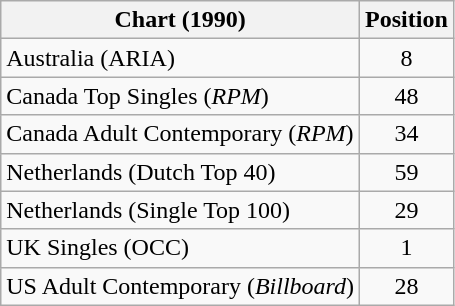<table class="wikitable sortable">
<tr>
<th>Chart (1990)</th>
<th>Position</th>
</tr>
<tr>
<td>Australia (ARIA)</td>
<td align="center">8</td>
</tr>
<tr>
<td>Canada Top Singles (<em>RPM</em>)</td>
<td align="center">48</td>
</tr>
<tr>
<td>Canada Adult Contemporary (<em>RPM</em>)</td>
<td align="center">34</td>
</tr>
<tr>
<td>Netherlands (Dutch Top 40)</td>
<td align="center">59</td>
</tr>
<tr>
<td>Netherlands (Single Top 100)</td>
<td align="center">29</td>
</tr>
<tr>
<td>UK Singles (OCC)</td>
<td align="center">1</td>
</tr>
<tr>
<td>US Adult Contemporary (<em>Billboard</em>)</td>
<td align="center">28</td>
</tr>
</table>
